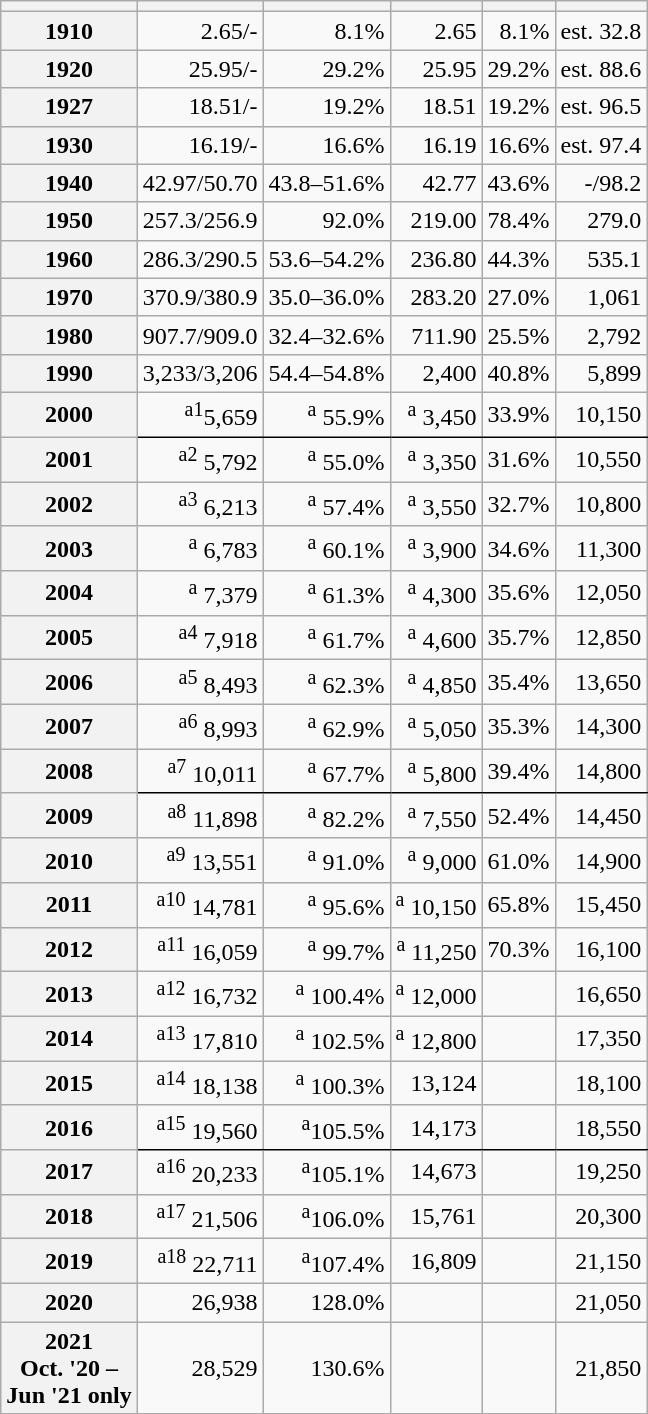<table class="wikitable sticky-header">
<tr>
<th></th>
<th></th>
<th></th>
<th></th>
<th></th>
<th></th>
</tr>
<tr>
<th>1910</th>
<td align="right">2.65/-</td>
<td align="right">8.1%</td>
<td align="right">2.65</td>
<td align="right">8.1%</td>
<td align="right">est. 32.8</td>
</tr>
<tr>
<th>1920</th>
<td align="right">25.95/-</td>
<td align="right">29.2%</td>
<td align="right">25.95</td>
<td align="right">29.2%</td>
<td align="right">est. 88.6</td>
</tr>
<tr>
<th>1927</th>
<td align="right"> 18.51/-</td>
<td align="right">19.2%</td>
<td align="right">18.51</td>
<td align="right">19.2%</td>
<td align="right">est. 96.5</td>
</tr>
<tr>
<th>1930</th>
<td align="right">16.19/-</td>
<td align="right">16.6%</td>
<td align="right">16.19</td>
<td align="right">16.6%</td>
<td align="right">est. 97.4</td>
</tr>
<tr>
<th>1940</th>
<td align="right">42.97/50.70</td>
<td align="right">43.8–51.6%</td>
<td align="right">42.77</td>
<td align="right">43.6%</td>
<td align="right">-/98.2</td>
</tr>
<tr>
<th>1950</th>
<td align="right">257.3/256.9</td>
<td align="right">92.0%</td>
<td align="right">219.00</td>
<td align="right">78.4%</td>
<td align="right">279.0</td>
</tr>
<tr>
<th>1960</th>
<td align="right">286.3/290.5</td>
<td align="right">53.6–54.2%</td>
<td align="right">236.80</td>
<td align="right">44.3%</td>
<td align="right">535.1</td>
</tr>
<tr>
<th>1970</th>
<td align="right">370.9/380.9</td>
<td align="right">35.0–36.0%</td>
<td align="right">283.20</td>
<td align="right">27.0%</td>
<td align="right">1,061</td>
</tr>
<tr>
<th>1980</th>
<td align="right">907.7/909.0</td>
<td align="right">32.4–32.6%</td>
<td align="right">711.90</td>
<td align="right">25.5%</td>
<td align="right">2,792</td>
</tr>
<tr>
<th>1990</th>
<td align="right">3,233/3,206</td>
<td align="right">54.4–54.8%</td>
<td align="right">2,400</td>
<td align="right">40.8%</td>
<td align="right">5,899</td>
</tr>
<tr>
<th>2000</th>
<td style="border-bottom:1px solid black"; align="right"><sup>a1</sup>5,659</td>
<td style="border-bottom:1px solid black"; align="right"><sup>a</sup> 55.9%</td>
<td style="border-bottom:1px solid black"; align="right"><sup>a</sup> 3,450</td>
<td style="border-bottom:1px solid black"; align="right">33.9%</td>
<td style="border-bottom:1px solid black"; align="right">10,150</td>
</tr>
<tr>
<th>2001</th>
<td align="right"><sup>a2</sup> 5,792</td>
<td align="right"><sup>a</sup> 55.0%</td>
<td align="right"><sup>a</sup> 3,350</td>
<td align="right">31.6%</td>
<td align="right">10,550</td>
</tr>
<tr>
<th>2002</th>
<td align="right"><sup>a3</sup> 6,213</td>
<td align="right"><sup>a</sup> 57.4%</td>
<td align="right"><sup>a</sup> 3,550</td>
<td align="right">32.7%</td>
<td align="right">10,800</td>
</tr>
<tr>
<th>2003</th>
<td align="right"><sup>a</sup> 6,783</td>
<td align="right"><sup>a</sup> 60.1%</td>
<td align="right"><sup>a</sup> 3,900</td>
<td align="right">34.6%</td>
<td align="right">11,300</td>
</tr>
<tr>
<th>2004</th>
<td align="right"><sup>a</sup> 7,379</td>
<td align="right"><sup>a</sup> 61.3%</td>
<td align="right"><sup>a</sup> 4,300</td>
<td align="right">35.6%</td>
<td align="right">12,050</td>
</tr>
<tr>
<th>2005</th>
<td align="right"><sup>a4</sup> 7,918</td>
<td align="right"><sup>a</sup> 61.7%</td>
<td align="right"><sup>a</sup> 4,600</td>
<td align="right">35.7%</td>
<td align="right">12,850</td>
</tr>
<tr>
<th>2006</th>
<td align="right"><sup>a5</sup> 8,493</td>
<td align="right"><sup>a</sup> 62.3%</td>
<td align="right"><sup>a</sup> 4,850</td>
<td align="right">35.4%</td>
<td align="right">13,650</td>
</tr>
<tr>
<th>2007</th>
<td align="right"><sup>a6</sup> 8,993</td>
<td align="right"><sup>a</sup> 62.9%</td>
<td align="right"><sup>a</sup> 5,050</td>
<td align="right">35.3%</td>
<td align="right">14,300</td>
</tr>
<tr>
<th>2008</th>
<td style="border-bottom:1px solid black"; align="right"><sup>a7</sup> 10,011</td>
<td style="border-bottom:1px solid black"; align="right"><sup>a</sup> 67.7%</td>
<td style="border-bottom:1px solid black"; align="right"><sup>a</sup> 5,800</td>
<td style="border-bottom:1px solid black"; align="right">39.4%</td>
<td style="border-bottom:1px solid black"; align="right">14,800</td>
</tr>
<tr>
<th>2009</th>
<td align="right"><sup>a8</sup> 11,898</td>
<td align="right"><sup>a</sup> 82.2%</td>
<td align="right"><sup>a</sup> 7,550</td>
<td align="right">52.4%</td>
<td align="right">14,450</td>
</tr>
<tr>
<th>2010</th>
<td align="right"><sup>a9</sup> 13,551</td>
<td align="right"><sup>a</sup> 91.0%</td>
<td align="right"><sup>a</sup> 9,000</td>
<td align="right">61.0%</td>
<td align="right">14,900</td>
</tr>
<tr>
<th>2011</th>
<td align="right"><sup>a10</sup> 14,781</td>
<td align="right"><sup>a</sup> 95.6%</td>
<td align="right"><sup>a</sup> 10,150</td>
<td align="right">65.8%</td>
<td align="right">15,450</td>
</tr>
<tr>
<th>2012</th>
<td align="right"><sup>a11</sup> 16,059</td>
<td align="right"><sup>a</sup> 99.7%</td>
<td align="right"><sup>a</sup> 11,250</td>
<td align="right">70.3%</td>
<td align="right">16,100</td>
</tr>
<tr>
<th>2013</th>
<td align="right"><sup>a12</sup> 16,732</td>
<td align="right"><sup>a</sup> 100.4%</td>
<td align="right"><sup>a</sup> 12,000</td>
<td align="right"></td>
<td align="right">16,650</td>
</tr>
<tr>
<th>2014</th>
<td align="right"><sup>a13</sup> 17,810</td>
<td align="right"><sup>a</sup> 102.5%</td>
<td align="right"><sup>a</sup> 12,800</td>
<td align="right"></td>
<td align="right">17,350</td>
</tr>
<tr>
<th>2015</th>
<td align="right"><sup>a14</sup> 18,138</td>
<td align="right"><sup>a</sup> 100.3%</td>
<td align="right"> 13,124</td>
<td align="right"></td>
<td align="right">18,100</td>
</tr>
<tr>
<th>2016</th>
<td style="border-bottom:1px solid black"; align="right"><sup>a15</sup> 19,560</td>
<td style="border-bottom:1px solid black"; align="right"><sup>a</sup>105.5%</td>
<td style="border-bottom:1px solid black"; align="right"> 14,173</td>
<td style="border-bottom:1px solid black"; align="right"></td>
<td style="border-bottom:1px solid black"; align="right">18,550</td>
</tr>
<tr>
<th>2017</th>
<td align="right"><sup>a16</sup> 20,233</td>
<td align="right"><sup>a</sup>105.1%</td>
<td align="right"> 14,673</td>
<td align="right"></td>
<td align="right">19,250</td>
</tr>
<tr>
<th>2018</th>
<td align="right"><sup>a17</sup> 21,506</td>
<td align="right"><sup>a</sup>106.0%</td>
<td align="right"> 15,761</td>
<td align="right"></td>
<td align="right">20,300</td>
</tr>
<tr>
<th>2019</th>
<td align="right"><sup>a18</sup> 22,711</td>
<td align="right"><sup>a</sup>107.4%</td>
<td align="right"> 16,809</td>
<td align="right"></td>
<td align="right">21,150</td>
</tr>
<tr>
<th>2020</th>
<td align="right">26,938</td>
<td align="right">128.0%</td>
<td align="right"></td>
<td align="right"></td>
<td align="right">21,050</td>
</tr>
<tr>
<th>2021<br>Oct. '20 – <br>Jun '21 only</th>
<td align="right">28,529</td>
<td align="right">130.6%</td>
<td align="right"></td>
<td align="right"></td>
<td align="right">21,850</td>
</tr>
</table>
